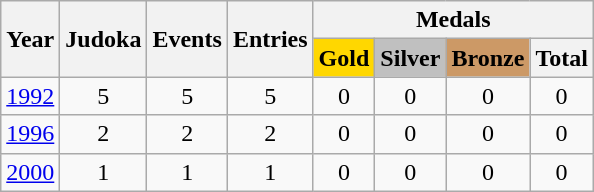<table class=wikitable>
<tr>
<th rowspan=2>Year</th>
<th rowspan=2>Judoka</th>
<th rowspan=2>Events</th>
<th rowspan=2>Entries</th>
<th colspan=4>Medals</th>
</tr>
<tr>
<td align=center bgcolor=gold><strong>Gold</strong></td>
<td align=center bgcolor=silver><strong>Silver</strong></td>
<td align=center bgcolor=cc9966><strong>Bronze</strong></td>
<th>Total</th>
</tr>
<tr align=center>
<td><a href='#'>1992</a></td>
<td>5</td>
<td>5</td>
<td>5</td>
<td>0</td>
<td>0</td>
<td>0</td>
<td>0</td>
</tr>
<tr align=center>
<td><a href='#'>1996</a></td>
<td>2</td>
<td>2</td>
<td>2</td>
<td>0</td>
<td>0</td>
<td>0</td>
<td>0</td>
</tr>
<tr align=center>
<td><a href='#'>2000</a></td>
<td>1</td>
<td>1</td>
<td>1</td>
<td>0</td>
<td>0</td>
<td>0</td>
<td>0</td>
</tr>
</table>
